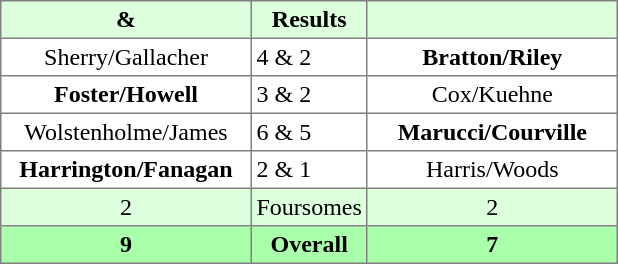<table border="1" cellpadding="3" style="border-collapse:collapse; text-align:center;">
<tr style="background:#ddffdd;">
<th width=160> & </th>
<th>Results</th>
<th width=160></th>
</tr>
<tr>
<td>Sherry/Gallacher</td>
<td align=left> 4 & 2</td>
<td><strong>Bratton/Riley</strong></td>
</tr>
<tr>
<td><strong>Foster/Howell</strong></td>
<td align=left> 3 & 2</td>
<td>Cox/Kuehne</td>
</tr>
<tr>
<td>Wolstenholme/James</td>
<td align=left> 6 & 5</td>
<td><strong>Marucci/Courville</strong></td>
</tr>
<tr>
<td><strong>Harrington/Fanagan</strong></td>
<td align=left> 2 & 1</td>
<td>Harris/Woods</td>
</tr>
<tr style="background:#ddffdd;">
<td>2</td>
<td>Foursomes</td>
<td>2</td>
</tr>
<tr style="background:#aaffaa;">
<th>9</th>
<th>Overall</th>
<th>7</th>
</tr>
</table>
